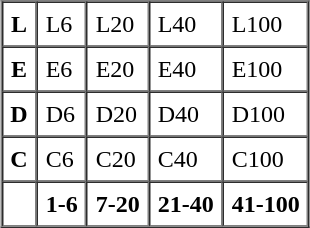<table border="1" cellspacing="0" cellpadding="5" align="center">
<tr>
<th>L</th>
<td>L6</td>
<td>L20</td>
<td>L40</td>
<td>L100</td>
</tr>
<tr>
<th>E</th>
<td>E6</td>
<td>E20</td>
<td>E40</td>
<td>E100</td>
</tr>
<tr>
<th>D</th>
<td>D6</td>
<td>D20</td>
<td>D40</td>
<td>D100</td>
</tr>
<tr>
<th>C</th>
<td>C6</td>
<td>C20</td>
<td>C40</td>
<td>C100</td>
</tr>
<tr>
<th></th>
<th>1-6</th>
<th>7-20</th>
<th>21-40</th>
<th>41-100</th>
</tr>
</table>
